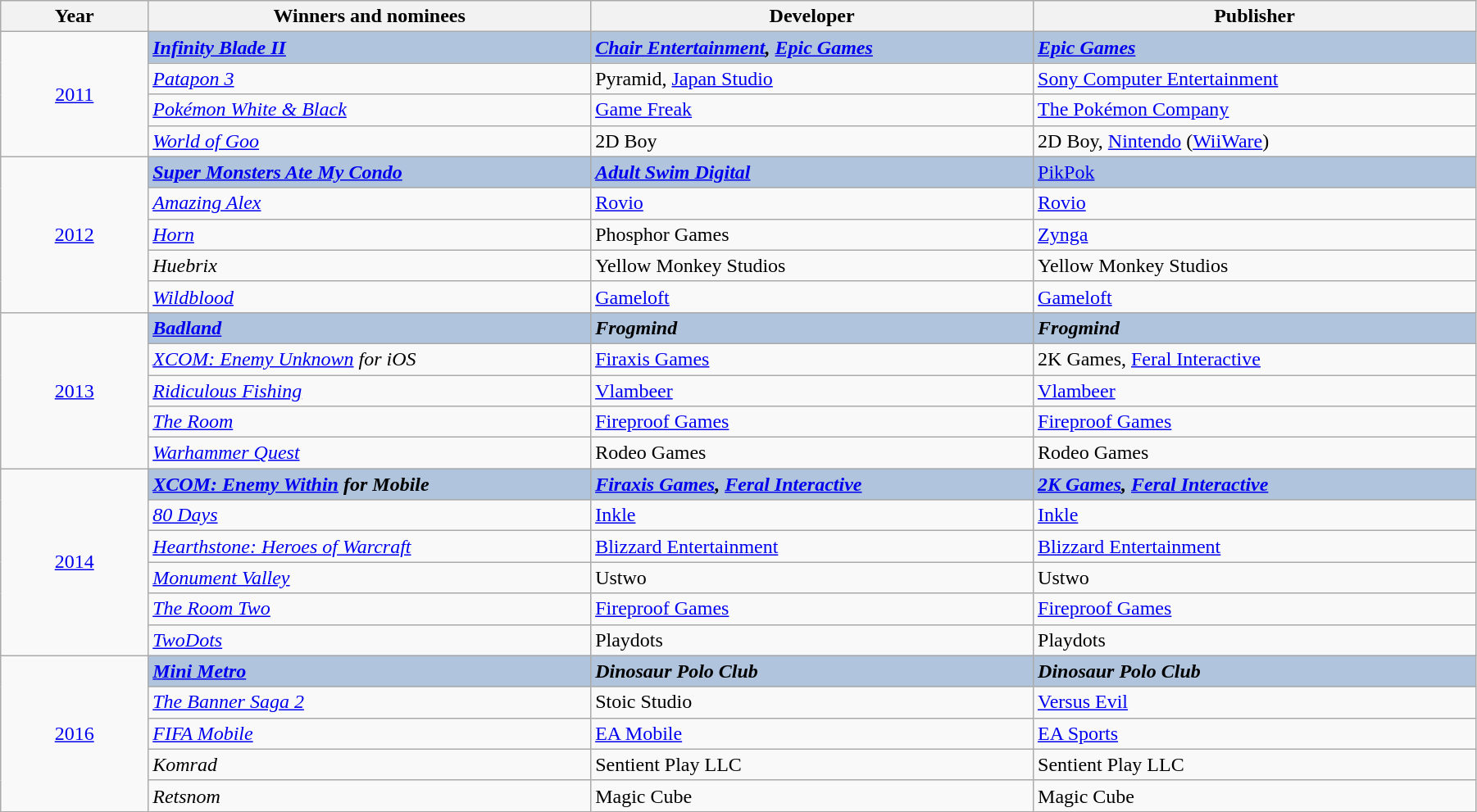<table class="wikitable" width="95%" cellpadding="5">
<tr>
<th width="10%">Year</th>
<th width="30%">Winners and nominees</th>
<th width="30%">Developer</th>
<th width="30%">Publisher</th>
</tr>
<tr>
<td rowspan="4" style="text-align:center;"><a href='#'>2011</a></td>
<td style="background:#B0C4DE;"><strong><em><a href='#'>Infinity Blade II</a></em></strong></td>
<td style="background:#B0C4DE;"><strong><em><a href='#'>Chair Entertainment</a>, <a href='#'>Epic Games</a></em></strong></td>
<td style="background:#B0C4DE;"><strong><em><a href='#'>Epic Games</a></em></strong></td>
</tr>
<tr>
<td><em><a href='#'>Patapon 3</a></em></td>
<td>Pyramid, <a href='#'>Japan Studio</a></td>
<td><a href='#'>Sony Computer Entertainment</a></td>
</tr>
<tr>
<td><em><a href='#'>Pokémon White & Black</a></em></td>
<td><a href='#'>Game Freak</a></td>
<td><a href='#'>The Pokémon Company</a></td>
</tr>
<tr>
<td><em><a href='#'>World of Goo</a></em></td>
<td>2D Boy</td>
<td>2D Boy, <a href='#'>Nintendo</a> (<a href='#'>WiiWare</a>)</td>
</tr>
<tr>
<td rowspan="5" style="text-align:center;"><a href='#'>2012</a></td>
<td style="background:#B0C4DE;"><strong><em><a href='#'>Super Monsters Ate My Condo</a></em></strong></td>
<td style="background:#B0C4DE;"><strong><em><a href='#'>Adult Swim Digital</a></em></strong></td>
<td style="background:#B0C4DE;"><a href='#'>PikPok</a></td>
</tr>
<tr>
<td><em><a href='#'>Amazing Alex</a></em></td>
<td><a href='#'>Rovio</a></td>
<td><a href='#'>Rovio</a></td>
</tr>
<tr>
<td><em><a href='#'>Horn</a></em></td>
<td>Phosphor Games</td>
<td><a href='#'>Zynga</a></td>
</tr>
<tr>
<td><em>Huebrix</em></td>
<td>Yellow Monkey Studios</td>
<td>Yellow Monkey Studios</td>
</tr>
<tr>
<td><em><a href='#'>Wildblood</a></em></td>
<td><a href='#'>Gameloft</a></td>
<td><a href='#'>Gameloft</a></td>
</tr>
<tr>
<td rowspan="5" style="text-align:center;"><a href='#'>2013</a></td>
<td style="background:#B0C4DE;"><strong><em><a href='#'>Badland</a></em></strong></td>
<td style="background:#B0C4DE;"><strong><em>Frogmind</em></strong></td>
<td style="background:#B0C4DE;"><strong><em>Frogmind</em></strong></td>
</tr>
<tr>
<td><em><a href='#'>XCOM: Enemy Unknown</a> for iOS</em></td>
<td><a href='#'>Firaxis Games</a></td>
<td>2K Games, <a href='#'>Feral Interactive</a></td>
</tr>
<tr>
<td><em><a href='#'>Ridiculous Fishing</a></em></td>
<td><a href='#'>Vlambeer</a></td>
<td><a href='#'>Vlambeer</a></td>
</tr>
<tr>
<td><em><a href='#'>The Room</a></em></td>
<td><a href='#'>Fireproof Games</a></td>
<td><a href='#'>Fireproof Games</a></td>
</tr>
<tr>
<td><em><a href='#'>Warhammer Quest</a></em></td>
<td>Rodeo Games</td>
<td>Rodeo Games</td>
</tr>
<tr>
<td rowspan="6" style="text-align:center;"><a href='#'>2014</a></td>
<td style="background:#B0C4DE;"><strong><em><a href='#'>XCOM: Enemy Within</a> for Mobile</em></strong></td>
<td style="background:#B0C4DE;"><strong><em><a href='#'>Firaxis Games</a>, <a href='#'>Feral Interactive</a></em></strong></td>
<td style="background:#B0C4DE;"><strong><em><a href='#'>2K Games</a>, <a href='#'>Feral Interactive</a></em></strong></td>
</tr>
<tr>
<td><em><a href='#'>80 Days</a></em></td>
<td><a href='#'>Inkle</a></td>
<td><a href='#'>Inkle</a></td>
</tr>
<tr>
<td><em><a href='#'>Hearthstone: Heroes of Warcraft</a></em></td>
<td><a href='#'>Blizzard Entertainment</a></td>
<td><a href='#'>Blizzard Entertainment</a></td>
</tr>
<tr>
<td><em><a href='#'>Monument Valley</a></em></td>
<td>Ustwo</td>
<td>Ustwo</td>
</tr>
<tr>
<td><em><a href='#'>The Room Two</a></em></td>
<td><a href='#'>Fireproof Games</a></td>
<td><a href='#'>Fireproof Games</a></td>
</tr>
<tr>
<td><em><a href='#'>TwoDots</a></em></td>
<td>Playdots</td>
<td>Playdots</td>
</tr>
<tr>
<td rowspan="5" style="text-align:center;"><a href='#'>2016</a></td>
<td style="background:#B0C4DE;"><strong><em><a href='#'>Mini Metro</a></em></strong></td>
<td style="background:#B0C4DE;"><strong><em>Dinosaur Polo Club</em></strong></td>
<td style="background:#B0C4DE;"><strong><em>Dinosaur Polo Club</em></strong></td>
</tr>
<tr>
<td><em><a href='#'>The Banner Saga 2</a></em></td>
<td>Stoic Studio</td>
<td><a href='#'>Versus Evil</a></td>
</tr>
<tr>
<td><em><a href='#'>FIFA Mobile</a></em></td>
<td><a href='#'>EA Mobile</a></td>
<td><a href='#'>EA Sports</a></td>
</tr>
<tr>
<td><em>Komrad</em></td>
<td>Sentient Play LLC</td>
<td>Sentient Play LLC</td>
</tr>
<tr>
<td><em>Retsnom</em></td>
<td>Magic Cube</td>
<td>Magic Cube</td>
</tr>
</table>
